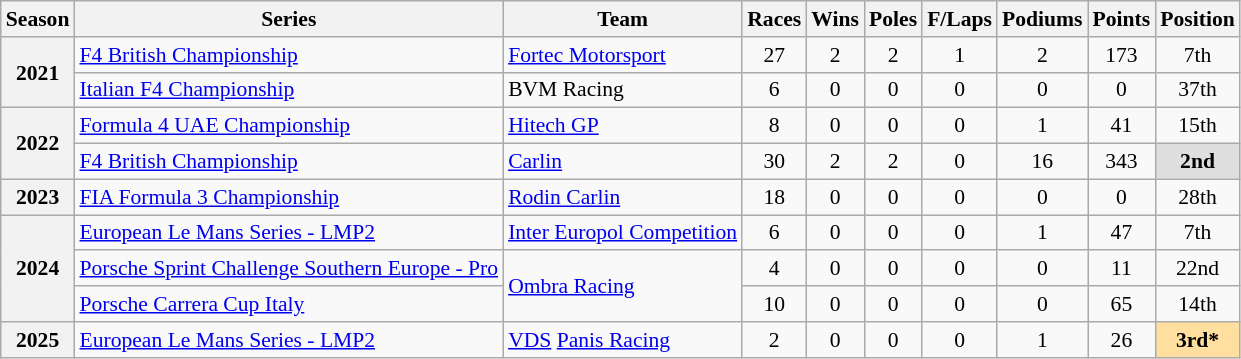<table class="wikitable" style="font-size: 90%; text-align:center">
<tr>
<th>Season</th>
<th>Series</th>
<th>Team</th>
<th>Races</th>
<th>Wins</th>
<th>Poles</th>
<th>F/Laps</th>
<th>Podiums</th>
<th>Points</th>
<th>Position</th>
</tr>
<tr>
<th rowspan="2">2021</th>
<td align="left"><a href='#'>F4 British Championship</a></td>
<td align="left"><a href='#'>Fortec Motorsport</a></td>
<td>27</td>
<td>2</td>
<td>2</td>
<td>1</td>
<td>2</td>
<td>173</td>
<td>7th</td>
</tr>
<tr>
<td align="left"><a href='#'>Italian F4 Championship</a></td>
<td align="left">BVM Racing</td>
<td>6</td>
<td>0</td>
<td>0</td>
<td>0</td>
<td>0</td>
<td>0</td>
<td>37th</td>
</tr>
<tr>
<th rowspan="2">2022</th>
<td align="left"><a href='#'>Formula 4 UAE Championship</a></td>
<td align="left"><a href='#'>Hitech GP</a></td>
<td>8</td>
<td>0</td>
<td>0</td>
<td>0</td>
<td>1</td>
<td>41</td>
<td>15th</td>
</tr>
<tr>
<td align="left"><a href='#'>F4 British Championship</a></td>
<td align="left"><a href='#'>Carlin</a></td>
<td>30</td>
<td>2</td>
<td>2</td>
<td>0</td>
<td>16</td>
<td>343</td>
<td style="background:#DFDFDF;"><strong>2nd</strong></td>
</tr>
<tr>
<th>2023</th>
<td align=left><a href='#'>FIA Formula 3 Championship</a></td>
<td align=left><a href='#'>Rodin Carlin</a></td>
<td>18</td>
<td>0</td>
<td>0</td>
<td>0</td>
<td>0</td>
<td>0</td>
<td>28th</td>
</tr>
<tr>
<th rowspan="3">2024</th>
<td align=left><a href='#'>European Le Mans Series - LMP2</a></td>
<td align=left nowrap><a href='#'>Inter Europol Competition</a></td>
<td>6</td>
<td>0</td>
<td>0</td>
<td>0</td>
<td>1</td>
<td>47</td>
<td>7th</td>
</tr>
<tr>
<td align=left nowrap><a href='#'>Porsche Sprint Challenge Southern Europe - Pro</a></td>
<td rowspan="2" align="left"><a href='#'>Ombra Racing</a></td>
<td>4</td>
<td>0</td>
<td>0</td>
<td>0</td>
<td>0</td>
<td>11</td>
<td>22nd</td>
</tr>
<tr>
<td align=left><a href='#'>Porsche Carrera Cup Italy</a></td>
<td>10</td>
<td>0</td>
<td>0</td>
<td>0</td>
<td>0</td>
<td>65</td>
<td>14th</td>
</tr>
<tr>
<th>2025</th>
<td align=left><a href='#'>European Le Mans Series - LMP2</a></td>
<td align=left nowrap><a href='#'>VDS</a> <a href='#'>Panis Racing</a></td>
<td>2</td>
<td>0</td>
<td>0</td>
<td>0</td>
<td>1</td>
<td>26</td>
<td style="background:#FFDF9F;"><strong>3rd*</strong></td>
</tr>
</table>
